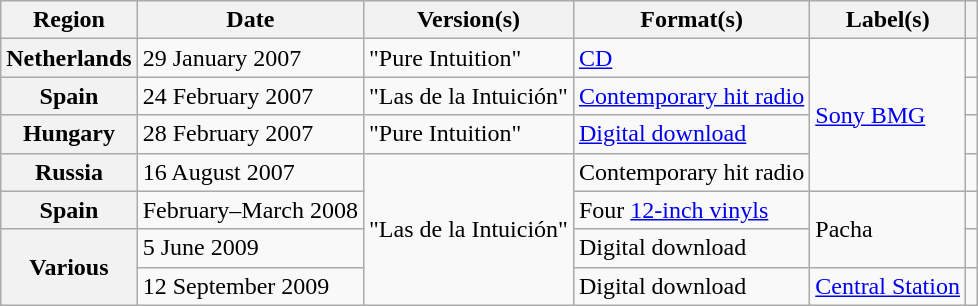<table class="wikitable sortable plainrowheaders">
<tr>
<th scope="col">Region</th>
<th scope="col">Date</th>
<th scope="col">Version(s)</th>
<th scope="col">Format(s)</th>
<th scope="col">Label(s)</th>
<th scope="col"></th>
</tr>
<tr>
<th scope="row">Netherlands</th>
<td>29 January 2007</td>
<td>"Pure Intuition"</td>
<td><a href='#'>CD</a></td>
<td rowspan="4"><a href='#'>Sony BMG</a></td>
<td></td>
</tr>
<tr>
<th scope="row">Spain</th>
<td>24 February 2007</td>
<td>"Las de la Intuición"</td>
<td><a href='#'>Contemporary hit radio</a></td>
<td></td>
</tr>
<tr>
<th scope="row">Hungary</th>
<td>28 February 2007</td>
<td>"Pure Intuition"</td>
<td><a href='#'>Digital download</a></td>
<td></td>
</tr>
<tr>
<th scope="row">Russia</th>
<td>16 August 2007</td>
<td rowspan="4">"Las de la Intuición"</td>
<td>Contemporary hit radio</td>
<td></td>
</tr>
<tr>
<th scope="row">Spain</th>
<td>February–March 2008</td>
<td>Four <a href='#'>12-inch vinyls</a></td>
<td rowspan="2">Pacha</td>
<td></td>
</tr>
<tr>
<th scope="row" rowspan="2">Various</th>
<td>5 June 2009</td>
<td>Digital download </td>
<td></td>
</tr>
<tr>
<td>12 September 2009</td>
<td>Digital download </td>
<td><a href='#'>Central Station</a></td>
<td></td>
</tr>
</table>
